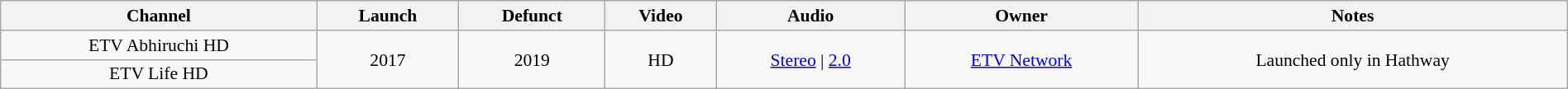<table class="wikitable sortable" style="border-collapse:collapse; font-size: 90%; text-align:center" width="100%">
<tr>
<th>Channel</th>
<th>Launch</th>
<th>Defunct</th>
<th>Video</th>
<th>Audio</th>
<th>Owner</th>
<th>Notes</th>
</tr>
<tr>
<td>ETV Abhiruchi HD</td>
<td rowspan="2">2017</td>
<td rowspan="2">2019</td>
<td rowspan="2">HD</td>
<td rowspan="2"><a href='#'>Stereo</a> | <a href='#'>2.0</a></td>
<td rowspan="2"><a href='#'>ETV Network</a></td>
<td rowspan="2">Launched only in Hathway</td>
</tr>
<tr>
<td>ETV Life HD</td>
</tr>
</table>
